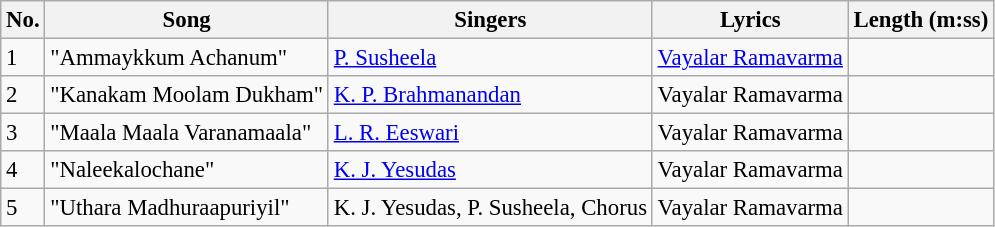<table class="wikitable" style="font-size:95%;">
<tr>
<th>No.</th>
<th>Song</th>
<th>Singers</th>
<th>Lyrics</th>
<th>Length (m:ss)</th>
</tr>
<tr>
<td>1</td>
<td>"Ammaykkum Achanum"</td>
<td><a href='#'>P. Susheela</a></td>
<td><a href='#'>Vayalar Ramavarma</a></td>
<td></td>
</tr>
<tr>
<td>2</td>
<td>"Kanakam Moolam Dukham"</td>
<td><a href='#'>K. P. Brahmanandan</a></td>
<td>Vayalar Ramavarma</td>
<td></td>
</tr>
<tr>
<td>3</td>
<td>"Maala Maala Varanamaala"</td>
<td><a href='#'>L. R. Eeswari</a></td>
<td>Vayalar Ramavarma</td>
<td></td>
</tr>
<tr>
<td>4</td>
<td>"Naleekalochane"</td>
<td><a href='#'>K. J. Yesudas</a></td>
<td>Vayalar Ramavarma</td>
<td></td>
</tr>
<tr>
<td>5</td>
<td>"Uthara Madhuraapuriyil"</td>
<td>K. J. Yesudas, P. Susheela, Chorus</td>
<td>Vayalar Ramavarma</td>
<td></td>
</tr>
</table>
